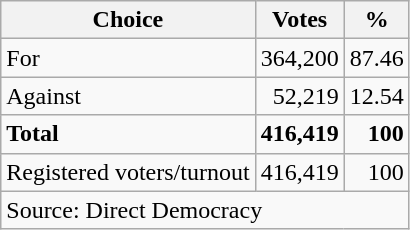<table class=wikitable style=text-align:right>
<tr>
<th>Choice</th>
<th>Votes</th>
<th>%</th>
</tr>
<tr>
<td align=left>For</td>
<td>364,200</td>
<td>87.46</td>
</tr>
<tr>
<td align=left>Against</td>
<td>52,219</td>
<td>12.54</td>
</tr>
<tr>
<td align=left><strong>Total</strong></td>
<td><strong>416,419</strong></td>
<td><strong>100</strong></td>
</tr>
<tr>
<td align=left>Registered voters/turnout</td>
<td>416,419</td>
<td>100</td>
</tr>
<tr>
<td align=left colspan=3>Source: Direct Democracy</td>
</tr>
</table>
